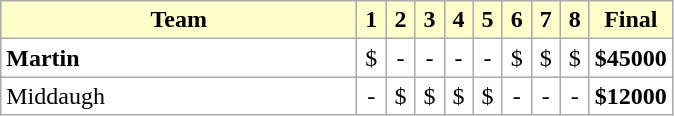<table class="wikitable">
<tr align=center bgcolor="#ffffcc">
<td width=12><strong>Team</strong></td>
<td width=12><strong>1</strong></td>
<td width=12><strong>2</strong></td>
<td width=12><strong>3</strong></td>
<td width=12><strong>4</strong></td>
<td width=12><strong>5</strong></td>
<td width=12><strong>6</strong></td>
<td width=12><strong>7</strong></td>
<td width=12><strong>8</strong></td>
<td><strong>Final</strong></td>
</tr>
<tr align=center bgcolor="FFFFFF">
<td align=left width=230 nowrap><strong>Martin</strong></td>
<td>$</td>
<td>-</td>
<td>-</td>
<td>-</td>
<td>-</td>
<td>$</td>
<td>$</td>
<td>$</td>
<td><strong>$45000</strong></td>
</tr>
<tr align=center bgcolor="FFFFFF">
<td align=left width=230 nowrap>Middaugh </td>
<td>-</td>
<td>$</td>
<td>$</td>
<td>$</td>
<td>$</td>
<td>-</td>
<td>-</td>
<td>-</td>
<td><strong>$12000</strong></td>
</tr>
</table>
